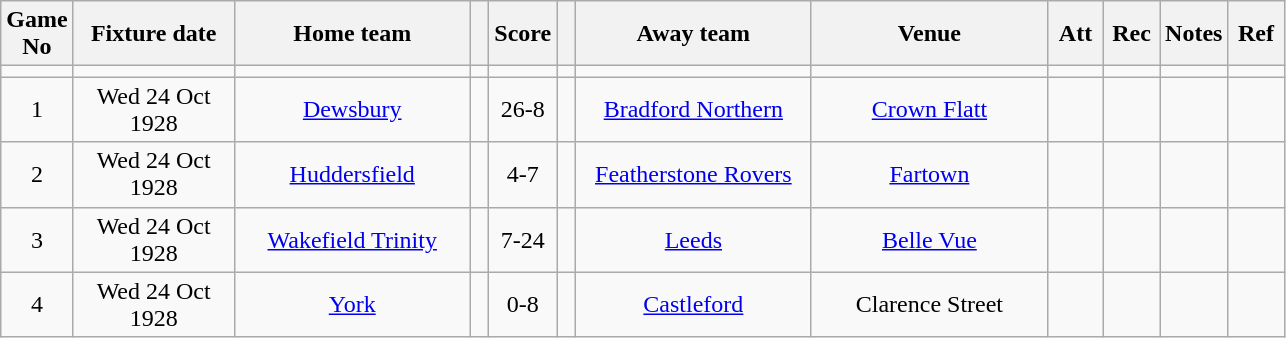<table class="wikitable" style="text-align:center;">
<tr>
<th width=20 abbr="No">Game No</th>
<th width=100 abbr="Date">Fixture date</th>
<th width=150 abbr="Home team">Home team</th>
<th width=5 abbr="space"></th>
<th width=20 abbr="Score">Score</th>
<th width=5 abbr="space"></th>
<th width=150 abbr="Away team">Away team</th>
<th width=150 abbr="Venue">Venue</th>
<th width=30 abbr="Att">Att</th>
<th width=30 abbr="Rec">Rec</th>
<th width=20 abbr="Notes">Notes</th>
<th width=30 abbr="Ref">Ref</th>
</tr>
<tr>
<td></td>
<td></td>
<td></td>
<td></td>
<td></td>
<td></td>
<td></td>
<td></td>
<td></td>
<td></td>
<td></td>
</tr>
<tr>
<td>1</td>
<td>Wed 24 Oct 1928</td>
<td><a href='#'>Dewsbury</a></td>
<td></td>
<td>26-8</td>
<td></td>
<td><a href='#'>Bradford Northern</a></td>
<td><a href='#'>Crown Flatt</a></td>
<td></td>
<td></td>
<td></td>
<td></td>
</tr>
<tr>
<td>2</td>
<td>Wed 24 Oct 1928</td>
<td><a href='#'>Huddersfield</a></td>
<td></td>
<td>4-7</td>
<td></td>
<td><a href='#'>Featherstone Rovers</a></td>
<td><a href='#'>Fartown</a></td>
<td></td>
<td></td>
<td></td>
<td></td>
</tr>
<tr>
<td>3</td>
<td>Wed 24 Oct 1928</td>
<td><a href='#'>Wakefield Trinity</a></td>
<td></td>
<td>7-24</td>
<td></td>
<td><a href='#'>Leeds</a></td>
<td><a href='#'>Belle Vue</a></td>
<td></td>
<td></td>
<td></td>
<td></td>
</tr>
<tr>
<td>4</td>
<td>Wed 24 Oct 1928</td>
<td><a href='#'>York</a></td>
<td></td>
<td>0-8</td>
<td></td>
<td><a href='#'>Castleford</a></td>
<td>Clarence Street</td>
<td></td>
<td></td>
<td></td>
<td></td>
</tr>
</table>
